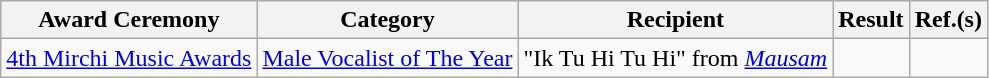<table class="wikitable">
<tr>
<th>Award Ceremony</th>
<th>Category</th>
<th>Recipient</th>
<th>Result</th>
<th>Ref.(s)</th>
</tr>
<tr>
<td><a href='#'>4th Mirchi Music Awards</a></td>
<td><a href='#'>Male Vocalist of The Year</a></td>
<td>"Ik Tu Hi Tu Hi" from <em><a href='#'>Mausam</a></em></td>
<td></td>
<td></td>
</tr>
</table>
